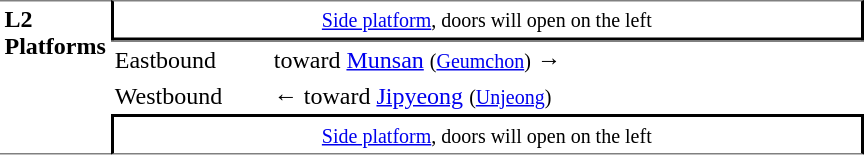<table table border=0 cellspacing=0 cellpadding=3>
<tr>
<td style="border-top:solid 1px gray;border-bottom:solid 1px gray;" width=50 rowspan=10 valign=top><strong>L2<br>Platforms</strong></td>
<td style="border-top:solid 1px gray;border-right:solid 2px black;border-left:solid 2px black;border-bottom:solid 2px black;text-align:center;" colspan=2><small><a href='#'>Side platform</a>, doors will open on the left</small></td>
</tr>
<tr>
<td style="border-bottom:solid 0px gray;border-top:solid 1px gray;" width=100>Eastbound</td>
<td style="border-bottom:solid 0px gray;border-top:solid 1px gray;" width=390>  toward <a href='#'>Munsan</a> <small>(<a href='#'>Geumchon</a>)</small> →</td>
</tr>
<tr>
<td>Westbound</td>
<td>←  toward <a href='#'>Jipyeong</a> <small>(<a href='#'>Unjeong</a>)</small></td>
</tr>
<tr>
<td style="border-top:solid 2px black;border-right:solid 2px black;border-left:solid 2px black;border-bottom:solid 1px gray;text-align:center;" colspan=2><small><a href='#'>Side platform</a>, doors will open on the left</small></td>
</tr>
</table>
